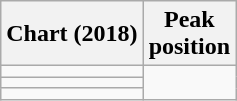<table class="wikitable plainrowheaders">
<tr>
<th scope="col">Chart (2018)</th>
<th scope="col">Peak<br>position</th>
</tr>
<tr>
<td></td>
</tr>
<tr>
<td></td>
</tr>
<tr>
<td></td>
</tr>
</table>
